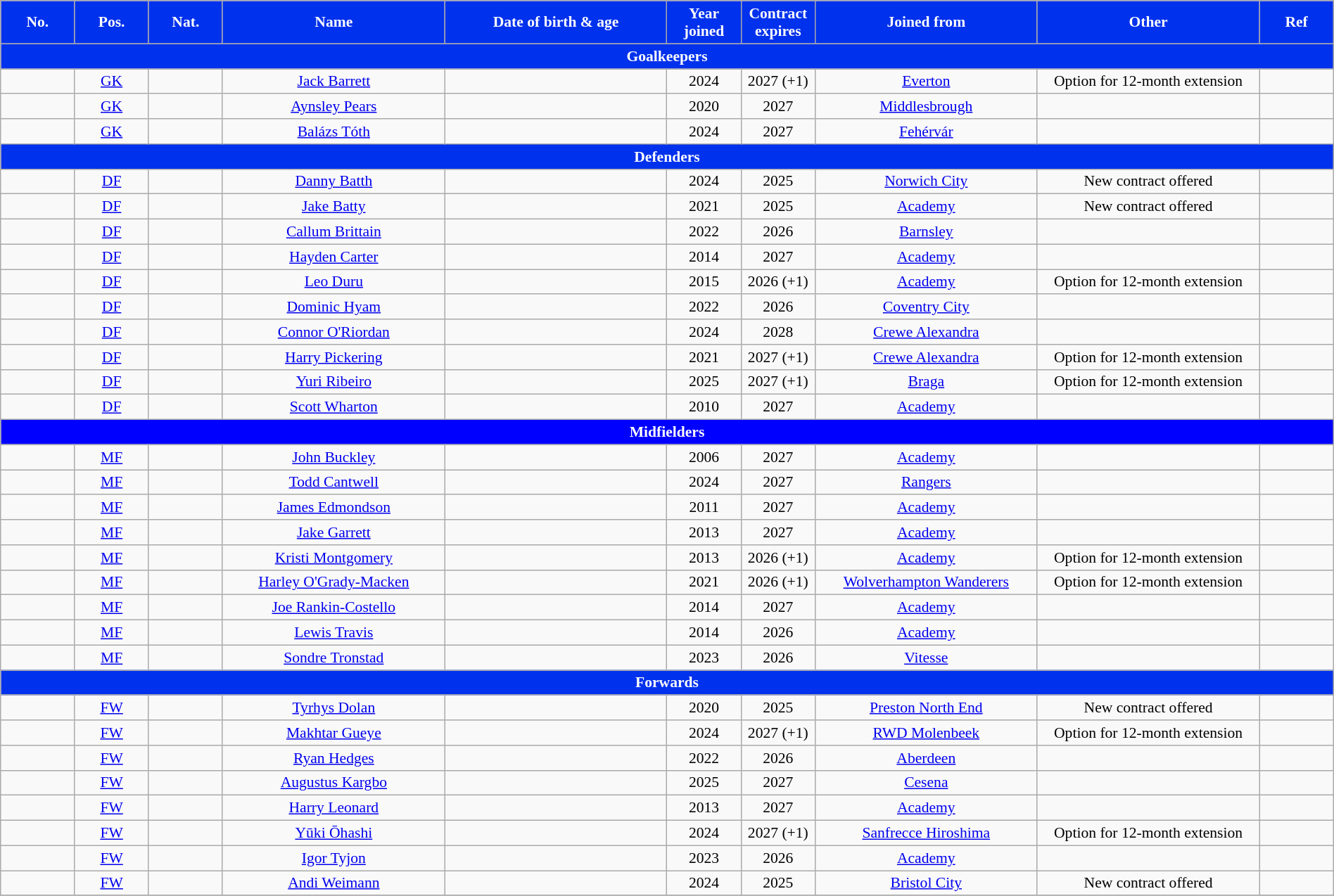<table class="wikitable" style="text-align:center; font-size:90%; width:100%;">
<tr>
<th style="background:#0031EC; width:5%; color:white; text-align:center;">No.</th>
<th style="background:#0031EC; width:5%; color:white; text-align:center;">Pos.</th>
<th style="background:#0031EC; width:5%; color:white; text-align:center;">Nat.</th>
<th style="background:#0031EC; width:15%;color:white; text-align:center;">Name</th>
<th style="background:#0031EC; width:15%;color:white; text-align:center;">Date of birth & age</th>
<th style="background:#0031EC; width:5%;color:white; text-align:center;">Year joined</th>
<th style="background:#0031EC; width:5%;color:white; text-align:center;">Contract expires</th>
<th style="background:#0031EC; width:15%;color:white; text-align:center;">Joined from</th>
<th style="background:#0031EC; width:15%;color:white; text-align:center;">Other</th>
<th style="background:#0031EC; width:5%;color:white; text-align:center;">Ref</th>
</tr>
<tr>
<th colspan="10" style="background:#0031EC; color:white; text-align:center">Goalkeepers</th>
</tr>
<tr>
<td></td>
<td><a href='#'>GK</a></td>
<td></td>
<td><a href='#'>Jack Barrett</a></td>
<td></td>
<td>2024</td>
<td>2027 (+1)</td>
<td> <a href='#'>Everton</a></td>
<td>Option for 12-month extension</td>
<td></td>
</tr>
<tr>
<td></td>
<td><a href='#'>GK</a></td>
<td></td>
<td><a href='#'>Aynsley Pears</a></td>
<td></td>
<td>2020</td>
<td>2027</td>
<td> <a href='#'>Middlesbrough</a></td>
<td></td>
<td></td>
</tr>
<tr>
<td></td>
<td><a href='#'>GK</a></td>
<td></td>
<td><a href='#'>Balázs Tóth</a></td>
<td></td>
<td>2024</td>
<td>2027</td>
<td> <a href='#'>Fehérvár</a></td>
<td></td>
<td></td>
</tr>
<tr>
<th colspan="10" style="background:#0031EC; color:white; text-align:center">Defenders</th>
</tr>
<tr>
<td></td>
<td><a href='#'>DF</a></td>
<td></td>
<td><a href='#'>Danny Batth</a></td>
<td></td>
<td>2024</td>
<td>2025</td>
<td> <a href='#'>Norwich City</a></td>
<td>New contract offered</td>
<td></td>
</tr>
<tr>
<td></td>
<td><a href='#'>DF</a></td>
<td></td>
<td><a href='#'>Jake Batty</a></td>
<td></td>
<td>2021</td>
<td>2025</td>
<td><a href='#'>Academy</a></td>
<td>New contract offered</td>
<td></td>
</tr>
<tr>
<td></td>
<td><a href='#'>DF</a></td>
<td></td>
<td><a href='#'>Callum Brittain</a></td>
<td></td>
<td>2022</td>
<td>2026</td>
<td> <a href='#'>Barnsley</a></td>
<td></td>
<td></td>
</tr>
<tr>
<td></td>
<td><a href='#'>DF</a></td>
<td></td>
<td><a href='#'>Hayden Carter</a></td>
<td></td>
<td>2014</td>
<td>2027</td>
<td><a href='#'>Academy</a></td>
<td></td>
<td></td>
</tr>
<tr>
<td></td>
<td><a href='#'>DF</a></td>
<td></td>
<td><a href='#'>Leo Duru</a></td>
<td></td>
<td>2015</td>
<td>2026 (+1)</td>
<td><a href='#'>Academy</a></td>
<td>Option for 12-month extension</td>
<td></td>
</tr>
<tr>
<td></td>
<td><a href='#'>DF</a></td>
<td></td>
<td><a href='#'>Dominic Hyam</a></td>
<td></td>
<td>2022</td>
<td>2026</td>
<td> <a href='#'>Coventry City</a></td>
<td></td>
<td></td>
</tr>
<tr>
<td></td>
<td><a href='#'>DF</a></td>
<td></td>
<td><a href='#'>Connor O'Riordan</a></td>
<td></td>
<td>2024</td>
<td>2028</td>
<td> <a href='#'>Crewe Alexandra</a></td>
<td></td>
<td></td>
</tr>
<tr>
<td></td>
<td><a href='#'>DF</a></td>
<td></td>
<td><a href='#'>Harry Pickering</a></td>
<td></td>
<td>2021</td>
<td>2027 (+1)</td>
<td> <a href='#'>Crewe Alexandra</a></td>
<td>Option for 12-month extension</td>
<td></td>
</tr>
<tr>
<td></td>
<td><a href='#'>DF</a></td>
<td></td>
<td><a href='#'>Yuri Ribeiro</a></td>
<td></td>
<td>2025</td>
<td>2027 (+1)</td>
<td> <a href='#'>Braga</a></td>
<td>Option for 12-month extension</td>
<td></td>
</tr>
<tr>
<td></td>
<td><a href='#'>DF</a></td>
<td></td>
<td><a href='#'>Scott Wharton</a></td>
<td></td>
<td>2010</td>
<td>2027</td>
<td><a href='#'>Academy</a></td>
<td></td>
<td></td>
</tr>
<tr>
<th colspan="10" style="background:#0000FF; color:white; text-align:center">Midfielders</th>
</tr>
<tr>
<td></td>
<td><a href='#'>MF</a></td>
<td></td>
<td><a href='#'>John Buckley</a></td>
<td></td>
<td>2006</td>
<td>2027</td>
<td><a href='#'>Academy</a></td>
<td></td>
<td></td>
</tr>
<tr>
<td></td>
<td><a href='#'>MF</a></td>
<td></td>
<td><a href='#'>Todd Cantwell</a></td>
<td></td>
<td>2024</td>
<td>2027</td>
<td> <a href='#'>Rangers</a></td>
<td></td>
<td></td>
</tr>
<tr>
<td></td>
<td><a href='#'>MF</a></td>
<td></td>
<td><a href='#'>James Edmondson</a></td>
<td></td>
<td>2011</td>
<td>2027</td>
<td><a href='#'>Academy</a></td>
<td></td>
<td></td>
</tr>
<tr>
<td></td>
<td><a href='#'>MF</a></td>
<td></td>
<td><a href='#'>Jake Garrett</a></td>
<td></td>
<td>2013</td>
<td>2027</td>
<td><a href='#'>Academy</a></td>
<td></td>
<td></td>
</tr>
<tr>
<td></td>
<td><a href='#'>MF</a></td>
<td></td>
<td><a href='#'>Kristi Montgomery</a></td>
<td></td>
<td>2013</td>
<td>2026 (+1)</td>
<td><a href='#'>Academy</a></td>
<td>Option for 12-month extension</td>
<td></td>
</tr>
<tr>
<td></td>
<td><a href='#'>MF</a></td>
<td></td>
<td><a href='#'>Harley O'Grady-Macken</a></td>
<td></td>
<td>2021</td>
<td>2026 (+1)</td>
<td> <a href='#'>Wolverhampton Wanderers</a></td>
<td>Option for 12-month extension</td>
<td></td>
</tr>
<tr>
<td></td>
<td><a href='#'>MF</a></td>
<td></td>
<td><a href='#'>Joe Rankin-Costello</a></td>
<td></td>
<td>2014</td>
<td>2027</td>
<td><a href='#'>Academy</a></td>
<td></td>
<td></td>
</tr>
<tr>
<td></td>
<td><a href='#'>MF</a></td>
<td></td>
<td><a href='#'>Lewis Travis</a></td>
<td></td>
<td>2014</td>
<td>2026</td>
<td><a href='#'>Academy</a></td>
<td></td>
<td></td>
</tr>
<tr>
<td></td>
<td><a href='#'>MF</a></td>
<td></td>
<td><a href='#'>Sondre Tronstad</a></td>
<td></td>
<td>2023</td>
<td>2026</td>
<td> <a href='#'>Vitesse</a></td>
<td></td>
<td></td>
</tr>
<tr>
<th colspan="10" style="background:#0031EC; color:white; text-align:center">Forwards</th>
</tr>
<tr>
<td></td>
<td><a href='#'>FW</a></td>
<td></td>
<td><a href='#'>Tyrhys Dolan</a></td>
<td></td>
<td>2020</td>
<td>2025</td>
<td> <a href='#'>Preston North End</a></td>
<td>New contract offered</td>
<td></td>
</tr>
<tr>
<td></td>
<td><a href='#'>FW</a></td>
<td></td>
<td><a href='#'>Makhtar Gueye </a></td>
<td></td>
<td>2024</td>
<td>2027 (+1)</td>
<td> <a href='#'>RWD Molenbeek</a></td>
<td>Option for 12-month extension</td>
<td></td>
</tr>
<tr>
<td></td>
<td><a href='#'>FW</a></td>
<td></td>
<td><a href='#'>Ryan Hedges</a></td>
<td></td>
<td>2022</td>
<td>2026</td>
<td> <a href='#'>Aberdeen</a></td>
<td></td>
<td></td>
</tr>
<tr>
<td></td>
<td><a href='#'>FW</a></td>
<td></td>
<td><a href='#'>Augustus Kargbo</a></td>
<td></td>
<td>2025</td>
<td>2027</td>
<td> <a href='#'>Cesena</a></td>
<td></td>
<td></td>
</tr>
<tr>
<td></td>
<td><a href='#'>FW</a></td>
<td></td>
<td><a href='#'>Harry Leonard</a></td>
<td></td>
<td>2013</td>
<td>2027</td>
<td><a href='#'>Academy</a></td>
<td></td>
<td></td>
</tr>
<tr>
<td></td>
<td><a href='#'>FW</a></td>
<td></td>
<td><a href='#'>Yūki Ōhashi</a></td>
<td></td>
<td>2024</td>
<td>2027 (+1)</td>
<td> <a href='#'>Sanfrecce Hiroshima</a></td>
<td>Option for 12-month extension</td>
<td></td>
</tr>
<tr>
<td></td>
<td><a href='#'>FW</a></td>
<td></td>
<td><a href='#'>Igor Tyjon</a></td>
<td></td>
<td>2023</td>
<td>2026</td>
<td><a href='#'>Academy</a></td>
<td></td>
<td></td>
</tr>
<tr>
<td></td>
<td><a href='#'>FW</a></td>
<td></td>
<td><a href='#'>Andi Weimann</a></td>
<td></td>
<td>2024</td>
<td>2025</td>
<td> <a href='#'>Bristol City</a></td>
<td>New contract offered</td>
<td></td>
</tr>
<tr>
</tr>
</table>
